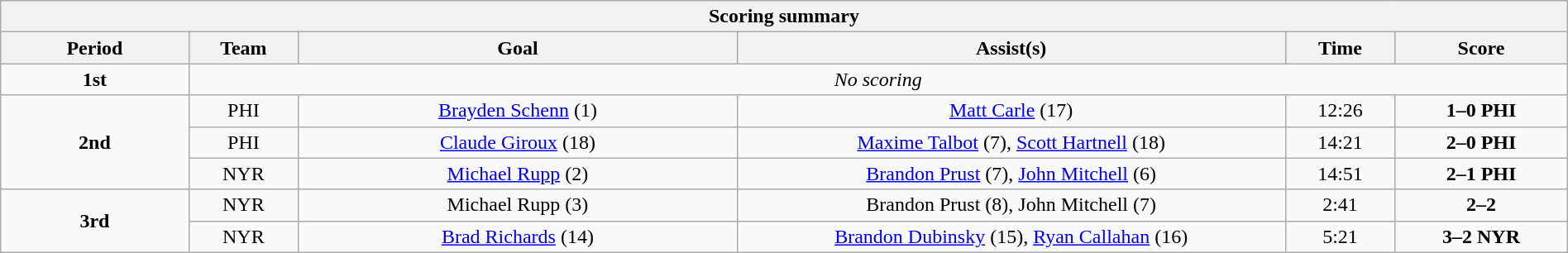<table style="width:100%;" class="wikitable">
<tr>
<th colspan=6>Scoring summary</th>
</tr>
<tr>
<th style="width:12%;">Period</th>
<th style="width:7%;">Team</th>
<th style="width:28%;">Goal</th>
<th style="width:35%;">Assist(s)</th>
<th style="width:7%;">Time</th>
<th style="width:11%;">Score</th>
</tr>
<tr>
<td align=center><strong>1st</strong></td>
<td colspan="5" align=center><em>No scoring</em></td>
</tr>
<tr>
<td align=center rowspan="3"><strong>2nd</strong></td>
<td align=center>PHI</td>
<td align=center><a href='#'>Brayden Schenn</a> (1)</td>
<td align=center><a href='#'>Matt Carle</a> (17)</td>
<td align=center>12:26</td>
<td align=center><strong>1–0 PHI</strong></td>
</tr>
<tr>
<td align=center>PHI</td>
<td align=center><a href='#'>Claude Giroux</a> (18)</td>
<td align=center><a href='#'>Maxime Talbot</a> (7), <a href='#'>Scott Hartnell</a> (18)</td>
<td align=center>14:21</td>
<td align=center><strong>2–0 PHI</strong></td>
</tr>
<tr>
<td align=center>NYR</td>
<td align=center><a href='#'>Michael Rupp</a> (2)</td>
<td align=center><a href='#'>Brandon Prust</a> (7), <a href='#'>John Mitchell</a> (6)</td>
<td align=center>14:51</td>
<td align=center><strong>2–1 PHI</strong></td>
</tr>
<tr>
<td align=center rowspan="2"><strong>3rd</strong></td>
<td align=center>NYR</td>
<td align=center>Michael Rupp (3)</td>
<td align=center>Brandon Prust (8), John Mitchell (7)</td>
<td align=center>2:41</td>
<td align=center><strong>2–2</strong></td>
</tr>
<tr>
<td align=center>NYR</td>
<td align=center><a href='#'>Brad Richards</a> (14)</td>
<td align=center><a href='#'>Brandon Dubinsky</a> (15), <a href='#'>Ryan Callahan</a> (16)</td>
<td align=center>5:21</td>
<td align=center><strong>3–2 NYR</strong></td>
</tr>
</table>
